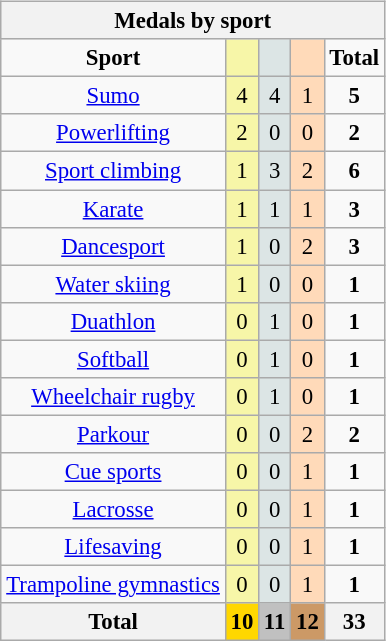<table class="wikitable" style="font-size:95%;float:right;clear:right;">
<tr style="background:#efefef;">
<th colspan=5><strong>Medals by sport</strong></th>
</tr>
<tr align=center>
<td><strong>Sport</strong></td>
<td bgcolor=#f7f6a8></td>
<td bgcolor=#dce5e5></td>
<td bgcolor=#ffdab9></td>
<td><strong>Total</strong></td>
</tr>
<tr align=center>
<td><a href='#'>Sumo</a></td>
<td style="background:#F7F6A8;">4</td>
<td style="background:#DCE5E5;">4</td>
<td style="background:#FFDAB9;">1</td>
<td><strong>5</strong></td>
</tr>
<tr align=center>
<td><a href='#'>Powerlifting</a></td>
<td style="background:#F7F6A8;">2</td>
<td style="background:#DCE5E5;">0</td>
<td style="background:#FFDAB9;">0</td>
<td><strong>2</strong></td>
</tr>
<tr align=center>
<td><a href='#'>Sport climbing</a></td>
<td style="background:#F7F6A8;">1</td>
<td style="background:#DCE5E5;">3</td>
<td style="background:#FFDAB9;">2</td>
<td><strong>6</strong></td>
</tr>
<tr align=center>
<td><a href='#'>Karate</a></td>
<td style="background:#F7F6A8;">1</td>
<td style="background:#DCE5E5;">1</td>
<td style="background:#FFDAB9;">1</td>
<td><strong>3</strong></td>
</tr>
<tr align=center>
<td><a href='#'>Dancesport</a></td>
<td style="background:#F7F6A8;">1</td>
<td style="background:#DCE5E5;">0</td>
<td style="background:#FFDAB9;">2</td>
<td><strong>3</strong></td>
</tr>
<tr align=center>
<td><a href='#'>Water skiing</a></td>
<td style="background:#F7F6A8;">1</td>
<td style="background:#DCE5E5;">0</td>
<td style="background:#FFDAB9;">0</td>
<td><strong>1</strong></td>
</tr>
<tr align=center>
<td><a href='#'>Duathlon</a></td>
<td style="background:#F7F6A8;">0</td>
<td style="background:#DCE5E5;">1</td>
<td style="background:#FFDAB9;">0</td>
<td><strong>1</strong></td>
</tr>
<tr align=center>
<td><a href='#'>Softball</a></td>
<td style="background:#F7F6A8;">0</td>
<td style="background:#DCE5E5;">1</td>
<td style="background:#FFDAB9;">0</td>
<td><strong>1</strong></td>
</tr>
<tr align=center>
<td><a href='#'>Wheelchair rugby</a></td>
<td style="background:#F7F6A8;">0</td>
<td style="background:#DCE5E5;">1</td>
<td style="background:#FFDAB9;">0</td>
<td><strong>1</strong></td>
</tr>
<tr align=center>
<td><a href='#'>Parkour</a></td>
<td style="background:#F7F6A8;">0</td>
<td style="background:#DCE5E5;">0</td>
<td style="background:#FFDAB9;">2</td>
<td><strong>2</strong></td>
</tr>
<tr align=center>
<td><a href='#'>Cue sports</a></td>
<td style="background:#F7F6A8;">0</td>
<td style="background:#DCE5E5;">0</td>
<td style="background:#FFDAB9;">1</td>
<td><strong>1</strong></td>
</tr>
<tr align=center>
<td><a href='#'>Lacrosse</a></td>
<td style="background:#F7F6A8;">0</td>
<td style="background:#DCE5E5;">0</td>
<td style="background:#FFDAB9;">1</td>
<td><strong>1</strong></td>
</tr>
<tr align=center>
<td><a href='#'>Lifesaving</a></td>
<td style="background:#F7F6A8;">0</td>
<td style="background:#DCE5E5;">0</td>
<td style="background:#FFDAB9;">1</td>
<td><strong>1</strong></td>
</tr>
<tr align=center>
<td><a href='#'>Trampoline gymnastics</a></td>
<td style="background:#F7F6A8;">0</td>
<td style="background:#DCE5E5;">0</td>
<td style="background:#FFDAB9;">1</td>
<td><strong>1</strong></td>
</tr>
<tr align=center>
<th><strong>Total</strong></th>
<th style="background:gold;"><strong>10</strong></th>
<th style="background:silver;"><strong>11</strong></th>
<th style="background:#c96;"><strong>12</strong></th>
<th><strong>33</strong></th>
</tr>
</table>
